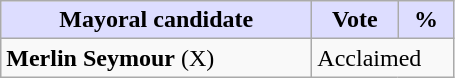<table class="wikitable">
<tr>
<th style="background:#ddf; width:200px;">Mayoral candidate</th>
<th style="background:#ddf; width:50px;">Vote</th>
<th style="background:#ddf; width:30px;">%</th>
</tr>
<tr>
<td><strong>Merlin Seymour</strong> (X)</td>
<td colspan="2">Acclaimed</td>
</tr>
</table>
